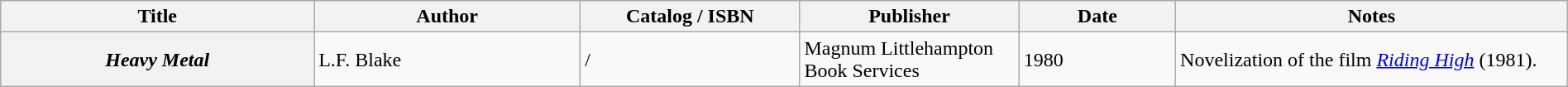<table class="wikitable sortable" style="width:100%;">
<tr>
<th width=20%>Title</th>
<th width=17%>Author</th>
<th width=14%>Catalog / ISBN</th>
<th width=14%>Publisher</th>
<th width=10%>Date</th>
<th width=25%>Notes</th>
</tr>
<tr>
<th><em>Heavy Metal</em></th>
<td>L.F. Blake</td>
<td> / </td>
<td>Magnum Littlehampton Book Services</td>
<td>1980</td>
<td>Novelization of the film <em><a href='#'>Riding High</a></em> (1981).</td>
</tr>
</table>
